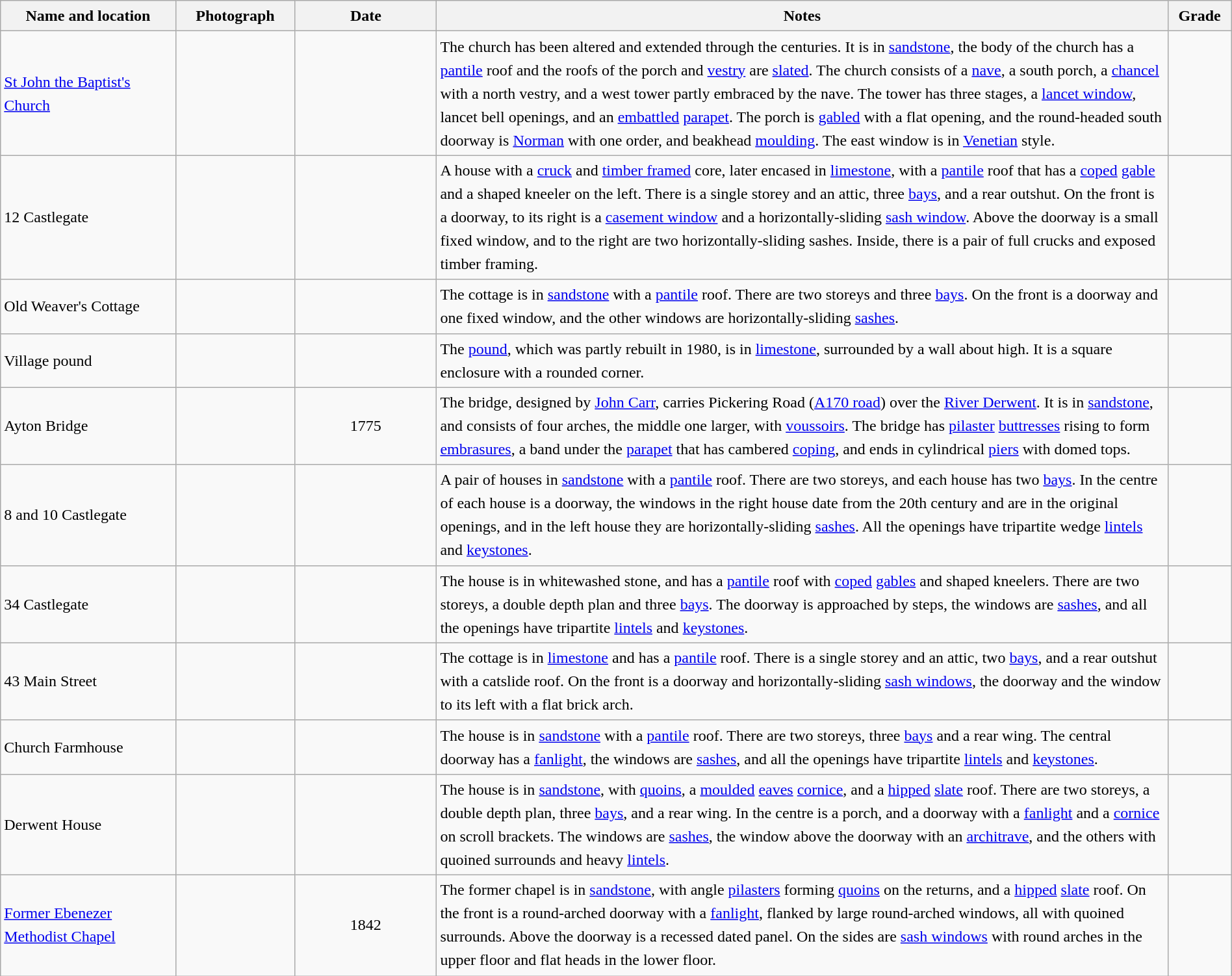<table class="wikitable sortable plainrowheaders" style="width:100%; border:0px; text-align:left; line-height:150%">
<tr>
<th scope="col"  style="width:150px">Name and location</th>
<th scope="col"  style="width:100px" class="unsortable">Photograph</th>
<th scope="col"  style="width:120px">Date</th>
<th scope="col"  style="width:650px" class="unsortable">Notes</th>
<th scope="col"  style="width:50px">Grade</th>
</tr>
<tr>
<td><a href='#'>St John the Baptist's Church</a><br><small></small></td>
<td></td>
<td align="center"></td>
<td>The church has been altered and extended through the centuries.  It is in <a href='#'>sandstone</a>, the body of the church has a <a href='#'>pantile</a> roof and the roofs of the porch and <a href='#'>vestry</a> are <a href='#'>slated</a>.  The church consists of a <a href='#'>nave</a>, a south porch, a <a href='#'>chancel</a> with a north vestry, and a west tower partly embraced by the nave.  The tower has three stages, a <a href='#'>lancet window</a>, lancet bell openings, and an <a href='#'>embattled</a> <a href='#'>parapet</a>.  The porch is <a href='#'>gabled</a> with a flat opening, and the round-headed south doorway is <a href='#'>Norman</a> with one order, and beakhead <a href='#'>moulding</a>.  The east window is in <a href='#'>Venetian</a> style.</td>
<td align="center" ></td>
</tr>
<tr>
<td>12 Castlegate<br><small></small></td>
<td></td>
<td align="center"></td>
<td>A house with a <a href='#'>cruck</a> and <a href='#'>timber framed</a> core, later encased in <a href='#'>limestone</a>, with a <a href='#'>pantile</a> roof that has a <a href='#'>coped</a> <a href='#'>gable</a> and a shaped kneeler on the left.  There is a single storey and an attic, three <a href='#'>bays</a>, and a rear outshut.  On the front is a doorway, to its right is a <a href='#'>casement window</a> and a horizontally-sliding <a href='#'>sash window</a>.  Above the doorway is a small fixed window, and to the right are two horizontally-sliding sashes.  Inside, there is a pair of full crucks and exposed timber framing.</td>
<td align="center" ></td>
</tr>
<tr>
<td>Old Weaver's Cottage<br><small></small></td>
<td></td>
<td align="center"></td>
<td>The cottage is in <a href='#'>sandstone</a> with a <a href='#'>pantile</a> roof.  There are two storeys and three <a href='#'>bays</a>. On the front is a doorway and one fixed window, and the other windows are horizontally-sliding <a href='#'>sashes</a>.</td>
<td align="center" ></td>
</tr>
<tr>
<td>Village pound<br><small></small></td>
<td></td>
<td align="center"></td>
<td>The <a href='#'>pound</a>, which was partly rebuilt in 1980, is in <a href='#'>limestone</a>, surrounded by a wall about  high.  It is a square enclosure with a rounded corner.</td>
<td align="center" ></td>
</tr>
<tr>
<td>Ayton Bridge<br><small></small></td>
<td></td>
<td align="center">1775</td>
<td>The bridge, designed by <a href='#'>John Carr</a>, carries Pickering Road (<a href='#'>A170 road</a>) over the <a href='#'>River Derwent</a>.  It is in <a href='#'>sandstone</a>, and consists of four arches, the middle one larger, with <a href='#'>voussoirs</a>.  The bridge has <a href='#'>pilaster</a> <a href='#'>buttresses</a> rising to form <a href='#'>embrasures</a>, a band under the <a href='#'>parapet</a> that has cambered <a href='#'>coping</a>, and ends in cylindrical <a href='#'>piers</a> with domed tops.</td>
<td align="center" ></td>
</tr>
<tr>
<td>8 and 10 Castlegate<br><small></small></td>
<td></td>
<td align="center"></td>
<td>A pair of houses in <a href='#'>sandstone</a> with a <a href='#'>pantile</a> roof.  There are two storeys, and each house has two <a href='#'>bays</a>.  In the centre of each house is a doorway, the windows in the right house date from the 20th century and are in the original openings, and in the left house they are horizontally-sliding <a href='#'>sashes</a>. All the openings have tripartite wedge <a href='#'>lintels</a> and <a href='#'>keystones</a>.</td>
<td align="center" ></td>
</tr>
<tr>
<td>34 Castlegate<br><small></small></td>
<td></td>
<td align="center"></td>
<td>The house is in whitewashed stone, and has a <a href='#'>pantile</a> roof with <a href='#'>coped</a> <a href='#'>gables</a> and shaped kneelers.  There are two storeys, a double depth plan and three <a href='#'>bays</a>.  The doorway is approached by steps, the windows are <a href='#'>sashes</a>, and all the openings have tripartite <a href='#'>lintels</a> and <a href='#'>keystones</a>.</td>
<td align="center" ></td>
</tr>
<tr>
<td>43 Main Street<br><small></small></td>
<td></td>
<td align="center"></td>
<td>The cottage is in <a href='#'>limestone</a> and has a <a href='#'>pantile</a> roof.  There is a single storey and an attic, two <a href='#'>bays</a>, and a rear outshut with a catslide roof.  On the front is a doorway and horizontally-sliding <a href='#'>sash windows</a>, the doorway and the window to its left with a flat brick arch.</td>
<td align="center" ></td>
</tr>
<tr>
<td>Church Farmhouse<br><small></small></td>
<td></td>
<td align="center"></td>
<td>The house is in <a href='#'>sandstone</a> with a <a href='#'>pantile</a> roof.  There are two storeys, three <a href='#'>bays</a> and a rear wing.  The central doorway has a <a href='#'>fanlight</a>, the windows are <a href='#'>sashes</a>, and all the openings have tripartite <a href='#'>lintels</a> and <a href='#'>keystones</a>.</td>
<td align="center" ></td>
</tr>
<tr>
<td>Derwent House<br><small></small></td>
<td></td>
<td align="center"></td>
<td>The house is in <a href='#'>sandstone</a>, with <a href='#'>quoins</a>, a <a href='#'>moulded</a> <a href='#'>eaves</a> <a href='#'>cornice</a>, and a <a href='#'>hipped</a> <a href='#'>slate</a> roof.  There are two storeys, a double depth plan, three <a href='#'>bays</a>, and a rear wing.  In the centre is a porch, and a doorway with a <a href='#'>fanlight</a> and a <a href='#'>cornice</a> on scroll brackets.  The windows are <a href='#'>sashes</a>, the window above the doorway with an <a href='#'>architrave</a>, and the others with quoined surrounds and heavy <a href='#'>lintels</a>.</td>
<td align="center" ></td>
</tr>
<tr>
<td><a href='#'>Former Ebenezer Methodist Chapel</a><br><small></small></td>
<td></td>
<td align="center">1842</td>
<td>The former chapel is in <a href='#'>sandstone</a>, with angle <a href='#'>pilasters</a> forming <a href='#'>quoins</a> on the returns, and a <a href='#'>hipped</a> <a href='#'>slate</a> roof.  On the front is a round-arched doorway with a <a href='#'>fanlight</a>, flanked by large round-arched windows, all with quoined surrounds.  Above the doorway is a recessed dated panel.  On the sides are <a href='#'>sash windows</a> with round arches in the upper floor and flat heads in the lower floor.</td>
<td align="center" ></td>
</tr>
<tr>
</tr>
</table>
